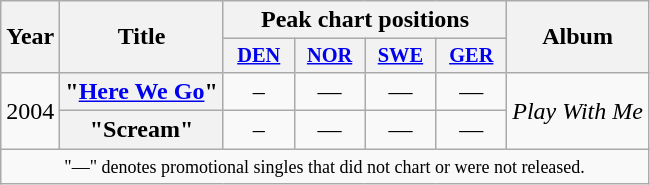<table class="wikitable plainrowheaders" style="text-align:center;" border="1">
<tr>
<th scope="col" rowspan="2">Year</th>
<th scope="col" rowspan="2">Title</th>
<th scope="col" colspan="4">Peak chart positions</th>
<th scope="col" rowspan="2">Album</th>
</tr>
<tr>
<th scope="col" style="width:3em;font-size:85%;"><a href='#'>DEN</a><br></th>
<th scope="col" style="width:3em;font-size:85%;"><a href='#'>NOR</a><br></th>
<th scope="col" style="width:3em;font-size:85%;"><a href='#'>SWE</a><br></th>
<th scope="col" style="width:3em;font-size:85%;"><a href='#'>GER</a><br></th>
</tr>
<tr>
<td rowspan="2">2004</td>
<th scope="row">"<a href='#'>Here We Go</a>"</th>
<td>–</td>
<td>—</td>
<td>—</td>
<td>—</td>
<td rowspan="2"><em>Play With Me</em></td>
</tr>
<tr>
<th scope="row">"Scream"</th>
<td>–</td>
<td>—</td>
<td>—</td>
<td>—</td>
</tr>
<tr>
<td align="center" colspan="14" style="font-size:90%"><small>"—" denotes promotional singles that did not chart or were not released.</small></td>
</tr>
</table>
